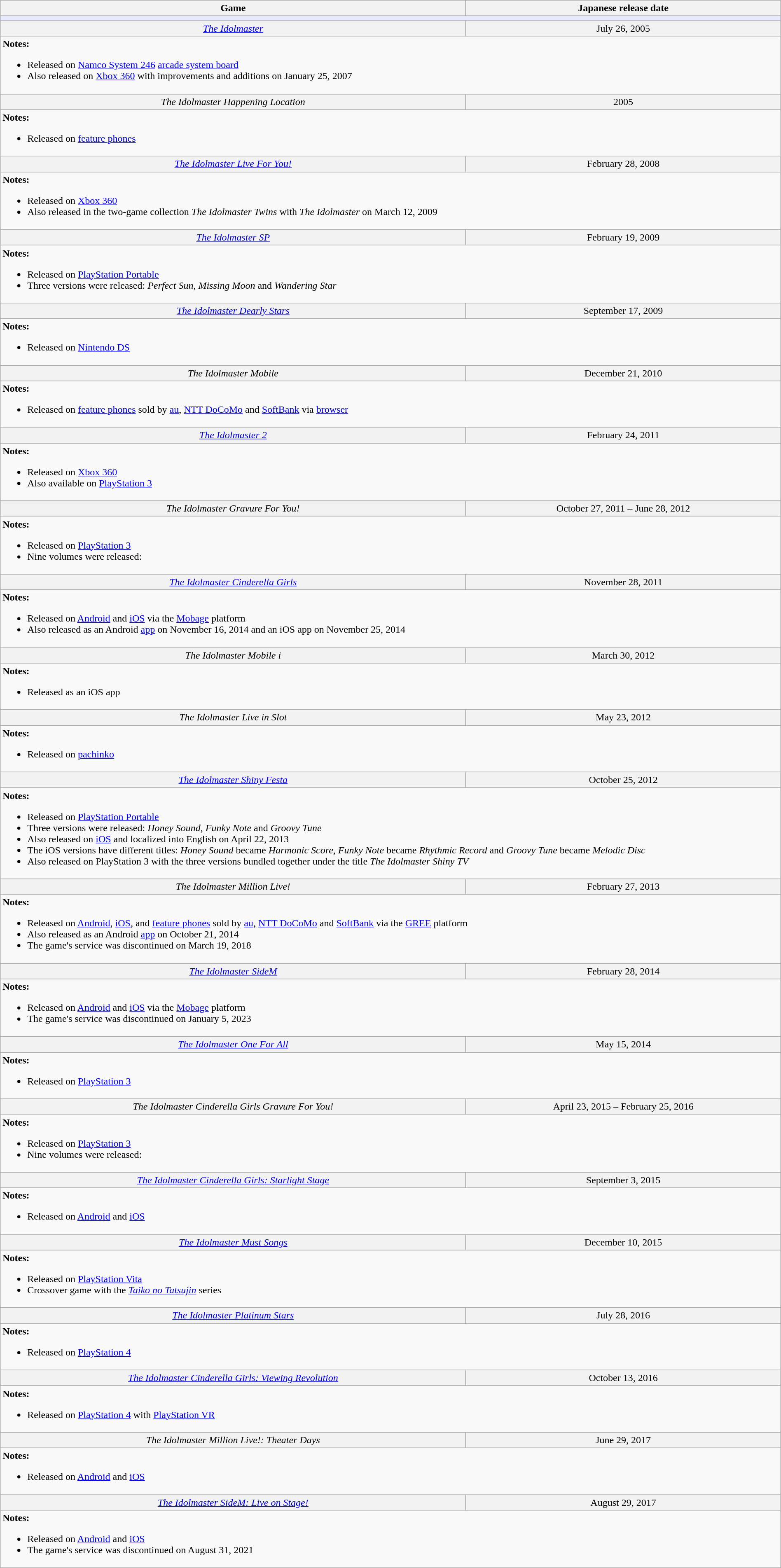<table class="wikitable" width="100%">
<tr style="text-align: center;">
<th>Game</th>
<th>Japanese release date</th>
</tr>
<tr>
<td colspan="2" bgcolor="#e6e9ff"></td>
</tr>
<tr bgcolor="#F2F2F2" align="center">
<td><em><a href='#'>The Idolmaster</a></em></td>
<td>July 26, 2005</td>
</tr>
<tr>
<td colspan="2" style="border: none; vertical-align: top;"><strong>Notes:</strong><br><ul><li>Released on <a href='#'>Namco System 246</a> <a href='#'>arcade system board</a></li><li>Also released on <a href='#'>Xbox 360</a> with improvements and additions on January 25, 2007</li></ul></td>
</tr>
<tr bgcolor="#F2F2F2" align="center">
<td><em>The Idolmaster Happening Location</em></td>
<td>2005</td>
</tr>
<tr>
<td colspan="2" style="border: none; vertical-align: top;"><strong>Notes:</strong><br><ul><li>Released on <a href='#'>feature phones</a></li></ul></td>
</tr>
<tr bgcolor="#F2F2F2" align="center">
<td><em><a href='#'>The Idolmaster Live For You!</a></em></td>
<td>February 28, 2008</td>
</tr>
<tr>
<td colspan="2" style="border: none; vertical-align: top;"><strong>Notes:</strong><br><ul><li>Released on <a href='#'>Xbox 360</a></li><li>Also released in the two-game collection <em>The Idolmaster Twins</em> with <em>The Idolmaster</em> on March 12, 2009</li></ul></td>
</tr>
<tr bgcolor="#F2F2F2" align="center">
<td><em><a href='#'>The Idolmaster SP</a></em></td>
<td>February 19, 2009</td>
</tr>
<tr>
<td colspan="2" style="border: none; vertical-align: top;"><strong>Notes:</strong><br><ul><li>Released on <a href='#'>PlayStation Portable</a></li><li>Three versions were released: <em>Perfect Sun</em>, <em>Missing Moon</em> and <em>Wandering Star</em></li></ul></td>
</tr>
<tr bgcolor="#F2F2F2" align="center">
<td><em><a href='#'>The Idolmaster Dearly Stars</a></em></td>
<td>September 17, 2009</td>
</tr>
<tr>
<td colspan="2" style="border: none; vertical-align: top;"><strong>Notes:</strong><br><ul><li>Released on <a href='#'>Nintendo DS</a></li></ul></td>
</tr>
<tr bgcolor="#F2F2F2" align="center">
<td><em>The Idolmaster Mobile</em></td>
<td>December 21, 2010</td>
</tr>
<tr>
<td colspan="2" style="border: none; vertical-align: top;"><strong>Notes:</strong><br><ul><li>Released on <a href='#'>feature phones</a> sold by <a href='#'>au</a>, <a href='#'>NTT DoCoMo</a> and <a href='#'>SoftBank</a> via <a href='#'>browser</a></li></ul></td>
</tr>
<tr bgcolor="#F2F2F2" align="center">
<td><em><a href='#'>The Idolmaster 2</a></em></td>
<td>February 24, 2011</td>
</tr>
<tr>
<td colspan="2" style="border: none; vertical-align: top;"><strong>Notes:</strong><br><ul><li>Released on <a href='#'>Xbox 360</a></li><li>Also available on <a href='#'>PlayStation 3</a></li></ul></td>
</tr>
<tr bgcolor="#F2F2F2" align="center">
<td><em>The Idolmaster Gravure For You!</em></td>
<td>October 27, 2011 – June 28, 2012</td>
</tr>
<tr>
<td colspan="2" style="border: none; vertical-align: top;"><strong>Notes:</strong><br><ul><li>Released on <a href='#'>PlayStation 3</a></li><li>Nine volumes were released:</li></ul></td>
</tr>
<tr bgcolor="#F2F2F2" align="center">
<td><em><a href='#'>The Idolmaster Cinderella Girls</a></em></td>
<td>November 28, 2011</td>
</tr>
<tr>
<td colspan="2" style="border: none; vertical-align: top;"><strong>Notes:</strong><br><ul><li>Released on <a href='#'>Android</a> and <a href='#'>iOS</a> via the <a href='#'>Mobage</a> platform</li><li>Also released as an Android <a href='#'>app</a> on November 16, 2014 and an iOS app on November 25, 2014</li></ul></td>
</tr>
<tr bgcolor="#F2F2F2" align="center">
<td><em>The Idolmaster Mobile i</em></td>
<td>March 30, 2012</td>
</tr>
<tr>
<td colspan="2" style="border: none; vertical-align: top;"><strong>Notes:</strong><br><ul><li>Released as an iOS app</li></ul></td>
</tr>
<tr bgcolor="#F2F2F2" align="center">
<td><em>The Idolmaster Live in Slot</em></td>
<td>May 23, 2012</td>
</tr>
<tr>
<td colspan="2" style="border: none; vertical-align: top;"><strong>Notes:</strong><br><ul><li>Released on <a href='#'>pachinko</a></li></ul></td>
</tr>
<tr bgcolor="#F2F2F2" align="center">
<td><em><a href='#'>The Idolmaster Shiny Festa</a></em></td>
<td>October 25, 2012</td>
</tr>
<tr>
<td colspan="2" style="border: none; vertical-align: top;"><strong>Notes:</strong><br><ul><li>Released on <a href='#'>PlayStation Portable</a></li><li>Three versions were released: <em>Honey Sound</em>, <em>Funky Note</em> and <em>Groovy Tune</em></li><li>Also released on <a href='#'>iOS</a> and localized into English on April 22, 2013</li><li>The iOS versions have different titles: <em>Honey Sound</em> became <em>Harmonic Score</em>, <em>Funky Note</em> became <em>Rhythmic Record</em> and <em>Groovy Tune</em> became <em>Melodic Disc</em></li><li>Also released on PlayStation 3 with the three versions bundled together under the title <em>The Idolmaster Shiny TV</em></li></ul></td>
</tr>
<tr bgcolor="#F2F2F2" align="center">
<td><em>The Idolmaster Million Live!</em></td>
<td>February 27, 2013</td>
</tr>
<tr>
<td colspan="2" style="border: none; vertical-align: top;"><strong>Notes:</strong><br><ul><li>Released on <a href='#'>Android</a>, <a href='#'>iOS</a>, and <a href='#'>feature phones</a> sold by <a href='#'>au</a>, <a href='#'>NTT DoCoMo</a> and <a href='#'>SoftBank</a> via the <a href='#'>GREE</a> platform</li><li>Also released as an Android <a href='#'>app</a> on October 21, 2014</li><li>The game's service was discontinued on March 19, 2018</li></ul></td>
</tr>
<tr bgcolor="#F2F2F2" align="center">
<td><em><a href='#'>The Idolmaster SideM</a></em></td>
<td>February 28, 2014</td>
</tr>
<tr>
<td colspan="2" style="border: none; vertical-align: top;"><strong>Notes:</strong><br><ul><li>Released on <a href='#'>Android</a> and <a href='#'>iOS</a> via the <a href='#'>Mobage</a> platform</li><li>The game's service was discontinued on January 5, 2023</li></ul></td>
</tr>
<tr bgcolor="#F2F2F2" align="center">
<td><em><a href='#'>The Idolmaster One For All</a></em></td>
<td>May 15, 2014</td>
</tr>
<tr>
<td colspan="2" style="border: none; vertical-align: top;"><strong>Notes:</strong><br><ul><li>Released on <a href='#'>PlayStation 3</a></li></ul></td>
</tr>
<tr bgcolor="#F2F2F2" align="center">
<td><em>The Idolmaster Cinderella Girls Gravure For You!</em></td>
<td>April 23, 2015 – February 25, 2016</td>
</tr>
<tr>
<td colspan="2" style="border: none; vertical-align: top;"><strong>Notes:</strong><br><ul><li>Released on <a href='#'>PlayStation 3</a></li><li>Nine volumes were released:</li></ul></td>
</tr>
<tr bgcolor="#F2F2F2" align="center">
<td><em><a href='#'>The Idolmaster Cinderella Girls: Starlight Stage</a></em></td>
<td>September 3, 2015</td>
</tr>
<tr>
<td colspan="2" style="border: none; vertical-align: top;"><strong>Notes:</strong><br><ul><li>Released on <a href='#'>Android</a> and <a href='#'>iOS</a></li></ul></td>
</tr>
<tr bgcolor="#F2F2F2" align="center">
<td><em><a href='#'>The Idolmaster Must Songs</a></em></td>
<td>December 10, 2015</td>
</tr>
<tr>
<td colspan="2" style="border: none; vertical-align: top;"><strong>Notes:</strong><br><ul><li>Released on <a href='#'>PlayStation Vita</a></li><li>Crossover game with the <em><a href='#'>Taiko no Tatsujin</a></em> series</li></ul></td>
</tr>
<tr bgcolor="#F2F2F2" align="center">
<td><em><a href='#'>The Idolmaster Platinum Stars</a></em></td>
<td>July 28, 2016</td>
</tr>
<tr>
<td colspan="2" style="border: none; vertical-align: top;"><strong>Notes:</strong><br><ul><li>Released on <a href='#'>PlayStation 4</a></li></ul></td>
</tr>
<tr bgcolor="#F2F2F2" align="center">
<td><em><a href='#'>The Idolmaster Cinderella Girls: Viewing Revolution</a></em></td>
<td>October 13, 2016</td>
</tr>
<tr>
<td colspan="2" style="border: none; vertical-align: top;"><strong>Notes:</strong><br><ul><li>Released on <a href='#'>PlayStation 4</a> with <a href='#'>PlayStation VR</a></li></ul></td>
</tr>
<tr bgcolor="#F2F2F2" align="center">
<td><em>The Idolmaster Million Live!: Theater Days</em></td>
<td>June 29, 2017</td>
</tr>
<tr>
<td colspan="2" style="border: none; vertical-align: top;"><strong>Notes:</strong><br><ul><li>Released on <a href='#'>Android</a> and <a href='#'>iOS</a></li></ul></td>
</tr>
<tr bgcolor="#F2F2F2" align="center">
<td><em><a href='#'>The Idolmaster SideM: Live on Stage!</a></em></td>
<td>August 29, 2017</td>
</tr>
<tr>
<td colspan="2" style="border: none; vertical-align: top;"><strong>Notes:</strong><br><ul><li>Released on <a href='#'>Android</a> and <a href='#'>iOS</a></li><li>The game's service was discontinued on August 31, 2021</li></ul></td>
</tr>
</table>
